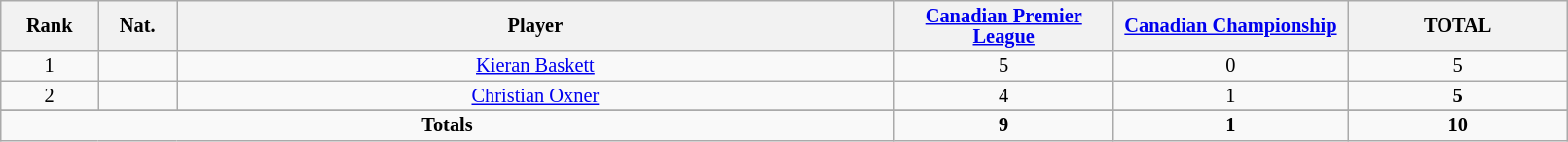<table class="wikitable sortable alternance" style="font-size:85%; text-align:center; line-height:14px; width:85%;">
<tr>
<th width=10>Rank</th>
<th width=10>Nat.</th>
<th scope="col" style="width:275px;">Player</th>
<th width=80><a href='#'>Canadian Premier League</a></th>
<th width=80><a href='#'>Canadian Championship</a></th>
<th width=80>TOTAL</th>
</tr>
<tr>
<td>1</td>
<td></td>
<td><a href='#'>Kieran Baskett</a></td>
<td>5</td>
<td>0</td>
<td>5</td>
</tr>
<tr>
<td>2</td>
<td></td>
<td><a href='#'>Christian Oxner</a></td>
<td>4</td>
<td>1</td>
<td><strong>5</strong></td>
</tr>
<tr>
</tr>
<tr class="sortbottom">
<td colspan="3"><strong>Totals</strong></td>
<td><strong>9</strong></td>
<td><strong>1</strong></td>
<td><strong>10</strong></td>
</tr>
</table>
